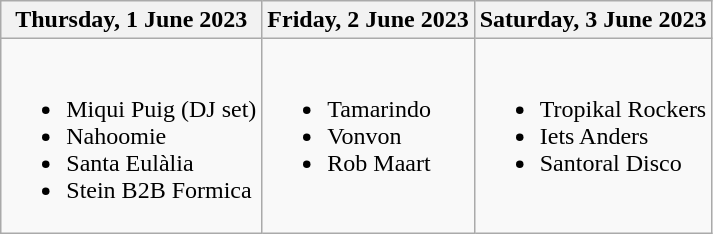<table class="wikitable">
<tr>
<th>Thursday, 1 June 2023</th>
<th>Friday, 2 June 2023</th>
<th>Saturday, 3 June 2023</th>
</tr>
<tr valign="top">
<td><br><ul><li>Miqui Puig (DJ set)</li><li>Nahoomie</li><li>Santa Eulàlia</li><li>Stein B2B Formica</li></ul></td>
<td><br><ul><li>Tamarindo</li><li>Vonvon</li><li>Rob Maart</li></ul></td>
<td><br><ul><li>Tropikal Rockers</li><li>Iets Anders</li><li>Santoral Disco</li></ul></td>
</tr>
</table>
